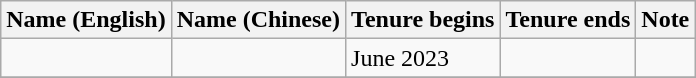<table class="wikitable">
<tr>
<th>Name (English)</th>
<th>Name (Chinese)</th>
<th>Tenure begins</th>
<th>Tenure ends</th>
<th>Note</th>
</tr>
<tr>
<td></td>
<td></td>
<td>June 2023</td>
<td></td>
<td></td>
</tr>
<tr>
</tr>
</table>
